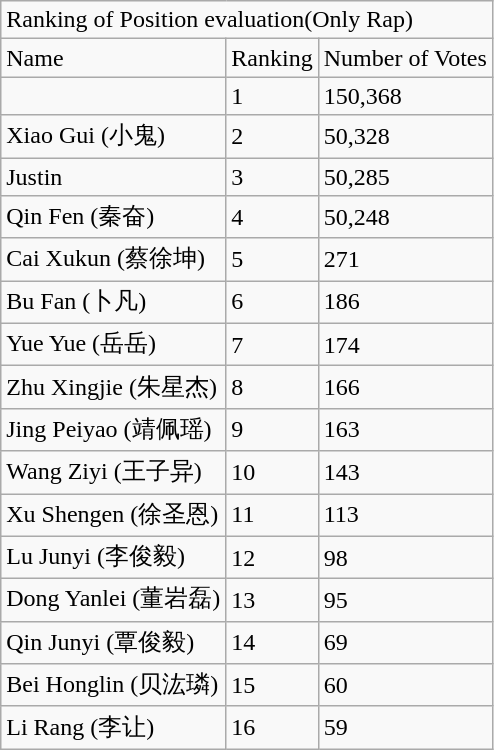<table class="wikitable">
<tr>
<td colspan="3">Ranking of Position evaluation(Only Rap)</td>
</tr>
<tr>
<td>Name</td>
<td>Ranking</td>
<td>Number of Votes</td>
</tr>
<tr>
<td></td>
<td>1</td>
<td>150,368</td>
</tr>
<tr>
<td>Xiao Gui (小鬼)</td>
<td>2</td>
<td>50,328</td>
</tr>
<tr>
<td>Justin</td>
<td>3</td>
<td>50,285</td>
</tr>
<tr>
<td>Qin Fen (秦奋)</td>
<td>4</td>
<td>50,248</td>
</tr>
<tr>
<td>Cai Xukun (蔡徐坤)</td>
<td>5</td>
<td>271</td>
</tr>
<tr>
<td>Bu Fan (卜凡)</td>
<td>6</td>
<td>186</td>
</tr>
<tr>
<td>Yue Yue (岳岳)</td>
<td>7</td>
<td>174</td>
</tr>
<tr>
<td>Zhu Xingjie (朱星杰)</td>
<td>8</td>
<td>166</td>
</tr>
<tr>
<td>Jing Peiyao (靖佩瑶)</td>
<td>9</td>
<td>163</td>
</tr>
<tr>
<td>Wang Ziyi (王子异)</td>
<td>10</td>
<td>143</td>
</tr>
<tr>
<td>Xu Shengen (徐圣恩)</td>
<td>11</td>
<td>113</td>
</tr>
<tr>
<td>Lu Junyi (李俊毅)</td>
<td>12</td>
<td>98</td>
</tr>
<tr>
<td>Dong Yanlei (董岩磊)</td>
<td>13</td>
<td>95</td>
</tr>
<tr>
<td>Qin Junyi (覃俊毅)</td>
<td>14</td>
<td>69</td>
</tr>
<tr>
<td>Bei Honglin (贝汯璘)</td>
<td>15</td>
<td>60</td>
</tr>
<tr>
<td>Li Rang (李让)</td>
<td>16</td>
<td>59</td>
</tr>
</table>
